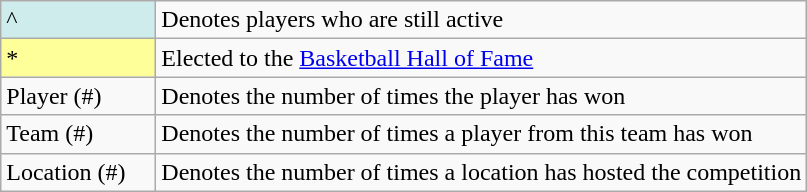<table class="wikitable">
<tr>
<td style="background-color:#CFECEC; border:1px solid #aaaaaa; width:6em;">^</td>
<td>Denotes players who are still active</td>
</tr>
<tr>
<td style="background-color:#FFFF99; border:1px solid #aaaaaa; width:6em;">*</td>
<td>Elected to the <a href='#'>Basketball Hall of Fame</a></td>
</tr>
<tr>
<td>Player (#)</td>
<td>Denotes the number of times the player has won</td>
</tr>
<tr>
<td>Team (#)</td>
<td>Denotes the number of times a player from this team has won</td>
</tr>
<tr>
<td>Location (#)</td>
<td>Denotes the number of times a location has hosted the competition</td>
</tr>
</table>
